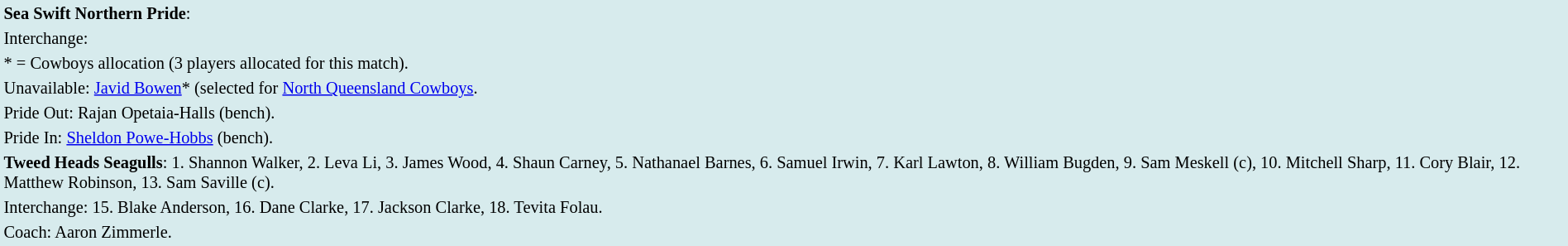<table style="background:#d7ebed; font-size:85%; width:100%;">
<tr>
<td><strong>Sea Swift Northern Pride</strong>:             </td>
</tr>
<tr>
<td>Interchange:    </td>
</tr>
<tr>
<td>* = Cowboys allocation (3 players allocated for this match).</td>
</tr>
<tr>
<td>Unavailable: <a href='#'>Javid Bowen</a>* (selected for <a href='#'>North Queensland Cowboys</a>.</td>
</tr>
<tr>
<td>Pride Out: Rajan Opetaia-Halls (bench).</td>
</tr>
<tr>
<td>Pride In: <a href='#'>Sheldon Powe-Hobbs</a> (bench).</td>
</tr>
<tr>
<td><strong>Tweed Heads Seagulls</strong>: 1. Shannon Walker, 2. Leva Li, 3. James Wood, 4. Shaun Carney, 5. Nathanael Barnes, 6. Samuel Irwin, 7. Karl Lawton, 8. William Bugden, 9. Sam Meskell (c), 10. Mitchell Sharp, 11. Cory Blair, 12. Matthew Robinson, 13. Sam Saville (c).</td>
</tr>
<tr>
<td>Interchange: 15. Blake Anderson, 16. Dane Clarke, 17. Jackson Clarke, 18. Tevita Folau.</td>
</tr>
<tr>
<td>Coach: Aaron Zimmerle.</td>
</tr>
</table>
